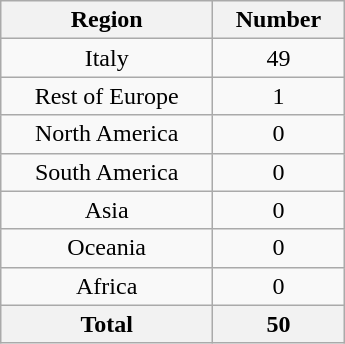<table class="wikitable sortable" style="width:230px; float:right; margin:0 1em;">
<tr>
<th scope="col">Region</th>
<th scope="col">Number</th>
</tr>
<tr>
<td style="text-align:center" scope="row">Italy</td>
<td style="text-align:center">49</td>
</tr>
<tr>
<td style="text-align:center" scope="row" data-sort-value="Europe, Rest of">Rest of Europe</td>
<td style="text-align:center">1</td>
</tr>
<tr>
<td style="text-align:center" scope="row" data-sort-value="America, North">North America</td>
<td style="text-align:center">0</td>
</tr>
<tr>
<td style="text-align:center" scope="row" data-sort-value="America, South">South America</td>
<td style="text-align:center">0</td>
</tr>
<tr>
<td style="text-align:center" scope="row">Asia</td>
<td style="text-align:center">0</td>
</tr>
<tr>
<td style="text-align:center" scope="row">Oceania</td>
<td style="text-align:center">0</td>
</tr>
<tr>
<td style="text-align:center" scope="row">Africa</td>
<td style="text-align:center">0</td>
</tr>
<tr>
<th scope="row">Total</th>
<th>50</th>
</tr>
</table>
